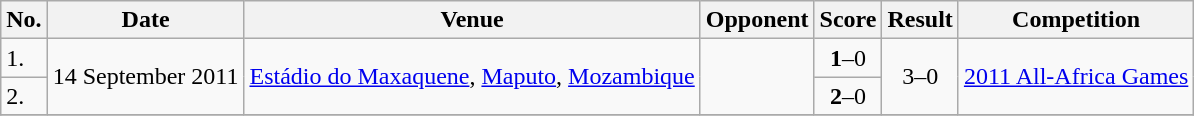<table class="wikitable">
<tr>
<th>No.</th>
<th>Date</th>
<th>Venue</th>
<th>Opponent</th>
<th>Score</th>
<th>Result</th>
<th>Competition</th>
</tr>
<tr>
<td>1.</td>
<td rowspan=2>14 September 2011</td>
<td rowspan=2><a href='#'>Estádio do Maxaquene</a>, <a href='#'>Maputo</a>, <a href='#'>Mozambique</a></td>
<td rowspan=2></td>
<td align=center><strong>1</strong>–0</td>
<td rowspan=2 align=center>3–0</td>
<td rowspan=2><a href='#'>2011 All-Africa Games</a></td>
</tr>
<tr>
<td>2.</td>
<td align=center><strong>2</strong>–0</td>
</tr>
<tr>
</tr>
</table>
